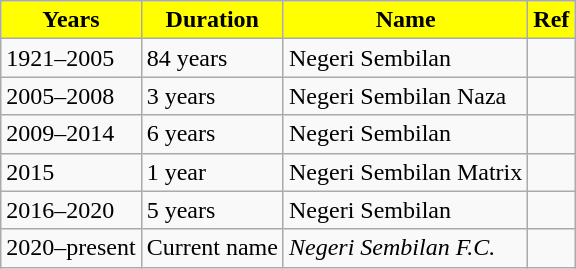<table class="wikitable">
<tr>
<th style="background:yellow; color:black;">Years</th>
<th style="background:yellow; color:black;">Duration</th>
<th style="background:yellow; color:black;">Name</th>
<th style="background:yellow; color:black;">Ref</th>
</tr>
<tr>
<td>1921–2005</td>
<td>84 years</td>
<td>Negeri Sembilan</td>
<td></td>
</tr>
<tr>
<td>2005–2008</td>
<td>3 years</td>
<td>Negeri Sembilan Naza</td>
<td></td>
</tr>
<tr>
<td>2009–2014</td>
<td>6 years</td>
<td>Negeri Sembilan</td>
<td></td>
</tr>
<tr>
<td>2015</td>
<td>1 year</td>
<td>Negeri Sembilan Matrix</td>
<td></td>
</tr>
<tr>
<td>2016–2020</td>
<td>5 years</td>
<td>Negeri Sembilan</td>
<td></td>
</tr>
<tr>
<td>2020–present</td>
<td>Current name</td>
<td><em>Negeri Sembilan F.C.</em></td>
<td></td>
</tr>
</table>
